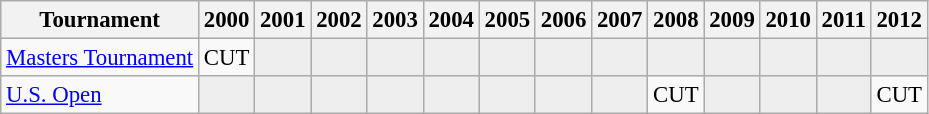<table class="wikitable" style="font-size:95%;text-align:center;">
<tr>
<th>Tournament</th>
<th>2000</th>
<th>2001</th>
<th>2002</th>
<th>2003</th>
<th>2004</th>
<th>2005</th>
<th>2006</th>
<th>2007</th>
<th>2008</th>
<th>2009</th>
<th>2010</th>
<th>2011</th>
<th>2012</th>
</tr>
<tr>
<td align=left><a href='#'>Masters Tournament</a></td>
<td>CUT</td>
<td style="background:#eeeeee;"></td>
<td style="background:#eeeeee;"></td>
<td style="background:#eeeeee;"></td>
<td style="background:#eeeeee;"></td>
<td style="background:#eeeeee;"></td>
<td style="background:#eeeeee;"></td>
<td style="background:#eeeeee;"></td>
<td style="background:#eeeeee;"></td>
<td style="background:#eeeeee;"></td>
<td style="background:#eeeeee;"></td>
<td style="background:#eeeeee;"></td>
<td style="background:#eeeeee;"></td>
</tr>
<tr>
<td align=left><a href='#'>U.S. Open</a></td>
<td style="background:#eeeeee;"></td>
<td style="background:#eeeeee;"></td>
<td style="background:#eeeeee;"></td>
<td style="background:#eeeeee;"></td>
<td style="background:#eeeeee;"></td>
<td style="background:#eeeeee;"></td>
<td style="background:#eeeeee;"></td>
<td style="background:#eeeeee;"></td>
<td>CUT</td>
<td style="background:#eeeeee;"></td>
<td style="background:#eeeeee;"></td>
<td style="background:#eeeeee;"></td>
<td>CUT</td>
</tr>
</table>
